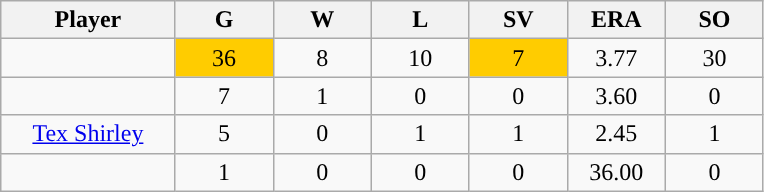<table class="wikitable sortable">
<tr>
<th bgcolor="#DDDDFF" width="16%">Player</th>
<th bgcolor="#DDDDFF" width="9%">G</th>
<th bgcolor="#DDDDFF" width="9%">W</th>
<th bgcolor="#DDDDFF" width="9%">L</th>
<th bgcolor="#DDDDFF" width="9%">SV</th>
<th bgcolor="#DDDDFF" width="9%">ERA</th>
<th bgcolor="#DDDDFF" width="9%">SO</th>
</tr>
<tr align="center">
<td></td>
<td style="background:#fc0;">36</td>
<td>8</td>
<td>10</td>
<td style="background:#fc0;">7</td>
<td>3.77</td>
<td>30</td>
</tr>
<tr align="center">
<td></td>
<td>7</td>
<td>1</td>
<td>0</td>
<td>0</td>
<td>3.60</td>
<td>0</td>
</tr>
<tr align="center">
<td><a href='#'>Tex Shirley</a></td>
<td>5</td>
<td>0</td>
<td>1</td>
<td>1</td>
<td>2.45</td>
<td>1</td>
</tr>
<tr align="center">
<td></td>
<td>1</td>
<td>0</td>
<td>0</td>
<td>0</td>
<td>36.00</td>
<td>0</td>
</tr>
</table>
